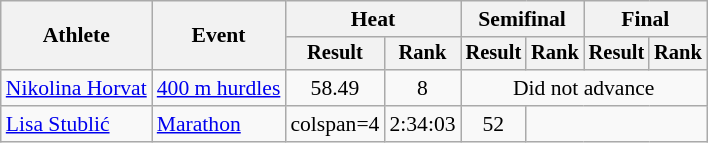<table class="wikitable" style="font-size:90%">
<tr>
<th rowspan="2">Athlete</th>
<th rowspan="2">Event</th>
<th colspan="2">Heat</th>
<th colspan="2">Semifinal</th>
<th colspan="2">Final</th>
</tr>
<tr style="font-size:95%">
<th>Result</th>
<th>Rank</th>
<th>Result</th>
<th>Rank</th>
<th>Result</th>
<th>Rank</th>
</tr>
<tr align=center>
<td align=left><a href='#'>Nikolina Horvat</a></td>
<td align=left><a href='#'>400 m hurdles</a></td>
<td>58.49</td>
<td>8</td>
<td colspan=4>Did not advance</td>
</tr>
<tr align=center>
<td align=left><a href='#'>Lisa Stublić</a></td>
<td align=left><a href='#'>Marathon</a></td>
<td>colspan=4 </td>
<td>2:34:03</td>
<td>52</td>
</tr>
</table>
